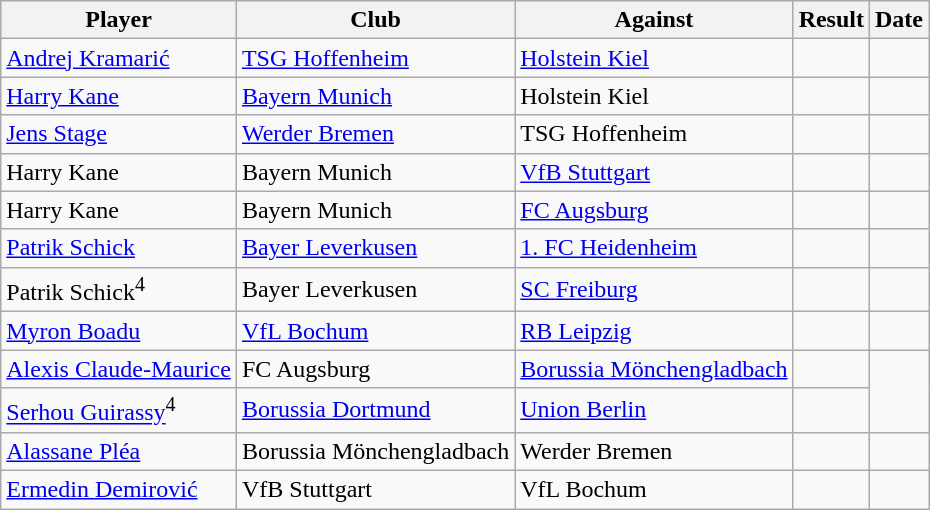<table class="wikitable sortable">
<tr>
<th>Player</th>
<th>Club</th>
<th>Against</th>
<th style="text-align:center">Result</th>
<th>Date</th>
</tr>
<tr>
<td> <a href='#'>Andrej Kramarić</a></td>
<td><a href='#'>TSG Hoffenheim</a></td>
<td><a href='#'>Holstein Kiel</a></td>
<td style="text-align:center"></td>
<td></td>
</tr>
<tr>
<td> <a href='#'>Harry Kane</a></td>
<td><a href='#'>Bayern Munich</a></td>
<td>Holstein Kiel</td>
<td style="text-align:center"></td>
<td></td>
</tr>
<tr>
<td> <a href='#'>Jens Stage</a></td>
<td><a href='#'>Werder Bremen</a></td>
<td>TSG Hoffenheim</td>
<td style="text-align:center"></td>
<td></td>
</tr>
<tr>
<td> Harry Kane</td>
<td>Bayern Munich</td>
<td><a href='#'>VfB Stuttgart</a></td>
<td style="text-align:center"></td>
<td></td>
</tr>
<tr>
<td> Harry Kane</td>
<td>Bayern Munich</td>
<td><a href='#'>FC Augsburg</a></td>
<td style="text-align:center"></td>
<td></td>
</tr>
<tr>
<td> <a href='#'>Patrik Schick</a></td>
<td><a href='#'>Bayer Leverkusen</a></td>
<td><a href='#'>1. FC Heidenheim</a></td>
<td style="text-align:center"></td>
<td></td>
</tr>
<tr>
<td> Patrik Schick<sup>4</sup></td>
<td>Bayer Leverkusen</td>
<td><a href='#'>SC Freiburg</a></td>
<td style="text-align:center"></td>
<td></td>
</tr>
<tr>
<td> <a href='#'>Myron Boadu</a></td>
<td><a href='#'>VfL Bochum</a></td>
<td><a href='#'>RB Leipzig</a></td>
<td style="text-align:center"></td>
<td></td>
</tr>
<tr>
<td> <a href='#'>Alexis Claude-Maurice</a></td>
<td>FC Augsburg</td>
<td><a href='#'>Borussia Mönchengladbach</a></td>
<td style="text-align:center"></td>
<td rowspan=2></td>
</tr>
<tr>
<td> <a href='#'>Serhou Guirassy</a><sup>4</sup></td>
<td><a href='#'>Borussia Dortmund</a></td>
<td><a href='#'>Union Berlin</a></td>
<td style="text-align:center"></td>
</tr>
<tr>
<td> <a href='#'>Alassane Pléa</a></td>
<td>Borussia Mönchengladbach</td>
<td>Werder Bremen</td>
<td style="text-align:center"></td>
<td></td>
</tr>
<tr>
<td> <a href='#'>Ermedin Demirović</a></td>
<td>VfB Stuttgart</td>
<td>VfL Bochum</td>
<td style="text-align:center"></td>
<td></td>
</tr>
</table>
